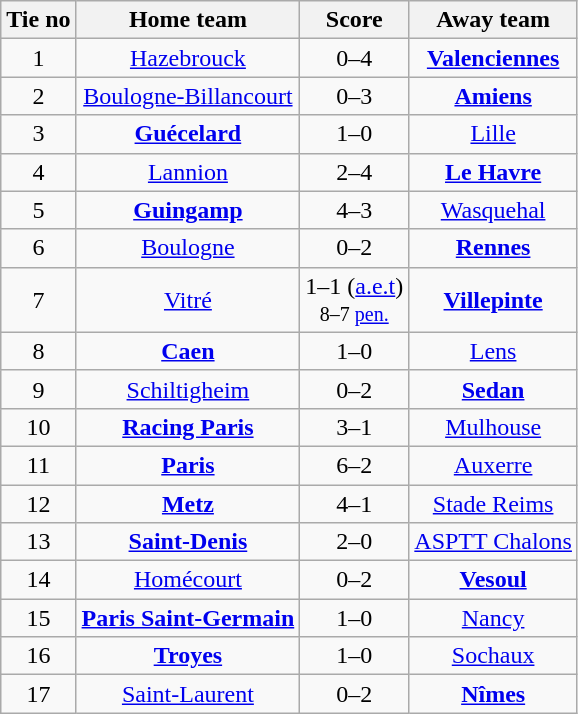<table class="wikitable" style="text-align:center">
<tr>
<th>Tie no</th>
<th>Home team</th>
<th>Score</th>
<th>Away team</th>
</tr>
<tr>
<td>1</td>
<td><a href='#'>Hazebrouck</a></td>
<td>0–4</td>
<td><strong><a href='#'>Valenciennes</a></strong></td>
</tr>
<tr>
<td>2</td>
<td><a href='#'>Boulogne-Billancourt</a></td>
<td>0–3</td>
<td><strong><a href='#'>Amiens</a></strong></td>
</tr>
<tr>
<td>3</td>
<td><strong><a href='#'>Guécelard</a></strong></td>
<td>1–0</td>
<td><a href='#'>Lille</a></td>
</tr>
<tr>
<td>4</td>
<td><a href='#'>Lannion</a></td>
<td>2–4</td>
<td><strong><a href='#'>Le Havre</a></strong></td>
</tr>
<tr>
<td>5</td>
<td><strong><a href='#'>Guingamp</a></strong></td>
<td>4–3</td>
<td><a href='#'>Wasquehal</a></td>
</tr>
<tr>
<td>6</td>
<td><a href='#'>Boulogne</a></td>
<td>0–2</td>
<td><strong><a href='#'>Rennes</a></strong></td>
</tr>
<tr>
<td>7</td>
<td><a href='#'>Vitré</a></td>
<td>1–1 (<a href='#'>a.e.t</a>) <br> <small>8–7 <a href='#'>pen.</a></small></td>
<td><strong><a href='#'>Villepinte</a></strong></td>
</tr>
<tr>
<td>8</td>
<td><strong><a href='#'>Caen</a></strong></td>
<td>1–0</td>
<td><a href='#'>Lens</a></td>
</tr>
<tr>
<td>9</td>
<td><a href='#'>Schiltigheim</a></td>
<td>0–2</td>
<td><strong><a href='#'>Sedan</a></strong></td>
</tr>
<tr>
<td>10</td>
<td><strong><a href='#'>Racing Paris</a></strong></td>
<td>3–1</td>
<td><a href='#'>Mulhouse</a></td>
</tr>
<tr>
<td>11</td>
<td><strong><a href='#'>Paris</a></strong></td>
<td>6–2</td>
<td><a href='#'>Auxerre</a></td>
</tr>
<tr>
<td>12</td>
<td><strong><a href='#'>Metz</a></strong></td>
<td>4–1</td>
<td><a href='#'>Stade Reims</a></td>
</tr>
<tr>
<td>13</td>
<td><strong><a href='#'>Saint-Denis</a></strong></td>
<td>2–0</td>
<td><a href='#'>ASPTT Chalons</a></td>
</tr>
<tr>
<td>14</td>
<td><a href='#'>Homécourt</a></td>
<td>0–2</td>
<td><strong><a href='#'>Vesoul</a></strong></td>
</tr>
<tr>
<td>15</td>
<td><strong><a href='#'>Paris Saint-Germain</a></strong></td>
<td>1–0</td>
<td><a href='#'>Nancy</a></td>
</tr>
<tr>
<td>16</td>
<td><strong><a href='#'>Troyes</a></strong></td>
<td>1–0</td>
<td><a href='#'>Sochaux</a></td>
</tr>
<tr>
<td>17</td>
<td><a href='#'>Saint-Laurent</a></td>
<td>0–2</td>
<td><strong><a href='#'>Nîmes</a></strong></td>
</tr>
</table>
